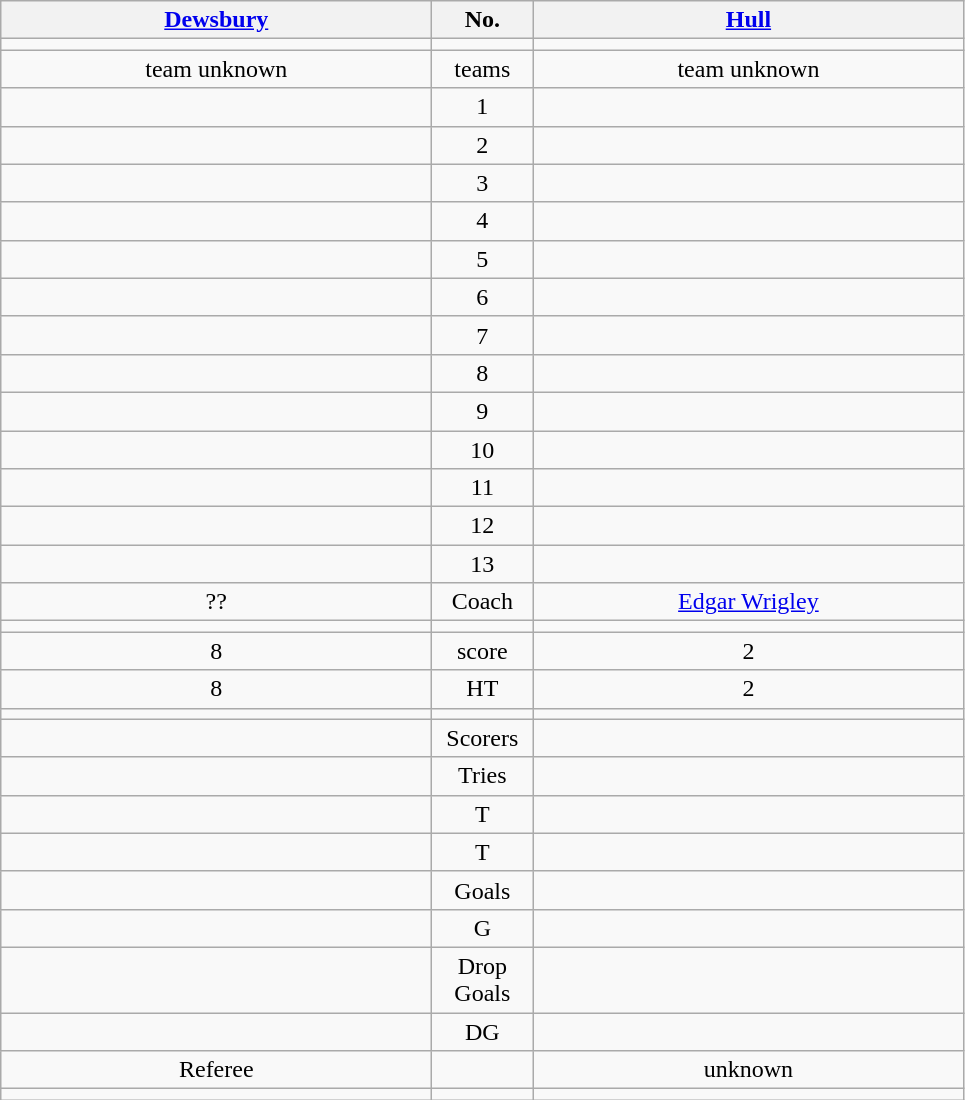<table class="wikitable" style="text-align:center;">
<tr>
<th width=280 abbr=winner><a href='#'>Dewsbury</a></th>
<th width=60 abbr="Number">No.</th>
<th width=280 abbr=runner-up><a href='#'>Hull</a></th>
</tr>
<tr>
<td></td>
<td></td>
<td></td>
</tr>
<tr>
<td>team unknown</td>
<td>teams</td>
<td>team unknown</td>
</tr>
<tr>
<td></td>
<td>1</td>
<td></td>
</tr>
<tr>
<td></td>
<td>2</td>
<td></td>
</tr>
<tr>
<td></td>
<td>3</td>
<td></td>
</tr>
<tr>
<td></td>
<td>4</td>
<td></td>
</tr>
<tr>
<td></td>
<td>5</td>
<td></td>
</tr>
<tr>
<td></td>
<td>6</td>
<td></td>
</tr>
<tr>
<td></td>
<td>7</td>
<td></td>
</tr>
<tr>
<td></td>
<td>8</td>
<td></td>
</tr>
<tr>
<td></td>
<td>9</td>
<td></td>
</tr>
<tr>
<td></td>
<td>10</td>
<td></td>
</tr>
<tr>
<td></td>
<td>11</td>
<td></td>
</tr>
<tr>
<td></td>
<td>12</td>
<td></td>
</tr>
<tr>
<td></td>
<td>13</td>
<td></td>
</tr>
<tr>
<td>??</td>
<td>Coach</td>
<td><a href='#'>Edgar Wrigley</a></td>
</tr>
<tr>
<td></td>
<td></td>
<td></td>
</tr>
<tr>
<td>8</td>
<td>score</td>
<td>2</td>
</tr>
<tr>
<td>8</td>
<td>HT</td>
<td>2</td>
</tr>
<tr>
<td></td>
<td></td>
<td></td>
</tr>
<tr>
<td></td>
<td>Scorers</td>
<td></td>
</tr>
<tr>
<td></td>
<td>Tries</td>
<td></td>
</tr>
<tr>
<td></td>
<td>T</td>
<td></td>
</tr>
<tr>
<td></td>
<td>T</td>
<td></td>
</tr>
<tr>
<td></td>
<td>Goals</td>
<td></td>
</tr>
<tr>
<td></td>
<td>G</td>
<td></td>
</tr>
<tr>
<td></td>
<td>Drop Goals</td>
<td></td>
</tr>
<tr>
<td></td>
<td>DG</td>
<td></td>
</tr>
<tr>
<td>Referee</td>
<td></td>
<td>unknown</td>
</tr>
<tr>
<td></td>
<td></td>
<td></td>
</tr>
</table>
